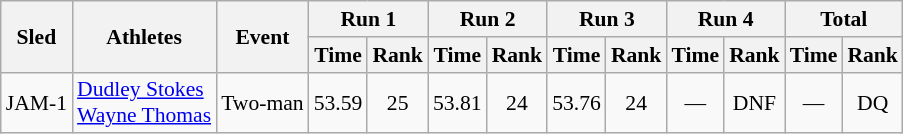<table class="wikitable" style="font-size:90%; text-align:center;">
<tr>
<th rowspan="2">Sled</th>
<th rowspan="2">Athletes</th>
<th rowspan="2">Event</th>
<th colspan="2">Run 1</th>
<th colspan="2">Run 2</th>
<th colspan="2">Run 3</th>
<th colspan="2">Run 4</th>
<th colspan="2">Total</th>
</tr>
<tr>
<th>Time</th>
<th>Rank</th>
<th>Time</th>
<th>Rank</th>
<th>Time</th>
<th>Rank</th>
<th>Time</th>
<th>Rank</th>
<th>Time</th>
<th>Rank</th>
</tr>
<tr>
<td>JAM-1</td>
<td style="text-align:left;"><a href='#'>Dudley Stokes</a><br><a href='#'>Wayne Thomas</a></td>
<td>Two-man</td>
<td>53.59</td>
<td>25</td>
<td>53.81</td>
<td>24</td>
<td>53.76</td>
<td>24</td>
<td>—</td>
<td>DNF</td>
<td>—</td>
<td>DQ</td>
</tr>
</table>
